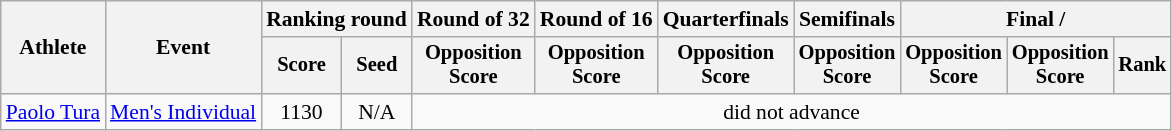<table class="wikitable" style="font-size:90%">
<tr>
<th rowspan="2">Athlete</th>
<th rowspan="2">Event</th>
<th colspan="2">Ranking round</th>
<th>Round of 32</th>
<th>Round of 16</th>
<th>Quarterfinals</th>
<th>Semifinals</th>
<th colspan="3">Final / </th>
</tr>
<tr style="font-size:95%">
<th>Score</th>
<th>Seed</th>
<th>Opposition<br>Score</th>
<th>Opposition<br>Score</th>
<th>Opposition<br>Score</th>
<th>Opposition<br>Score</th>
<th>Opposition<br>Score</th>
<th>Opposition<br>Score</th>
<th>Rank</th>
</tr>
<tr align=center>
<td align=left><a href='#'>Paolo Tura</a></td>
<td align=left><a href='#'>Men's Individual</a></td>
<td>1130</td>
<td>N/A</td>
<td colspan=7>did not advance</td>
</tr>
</table>
